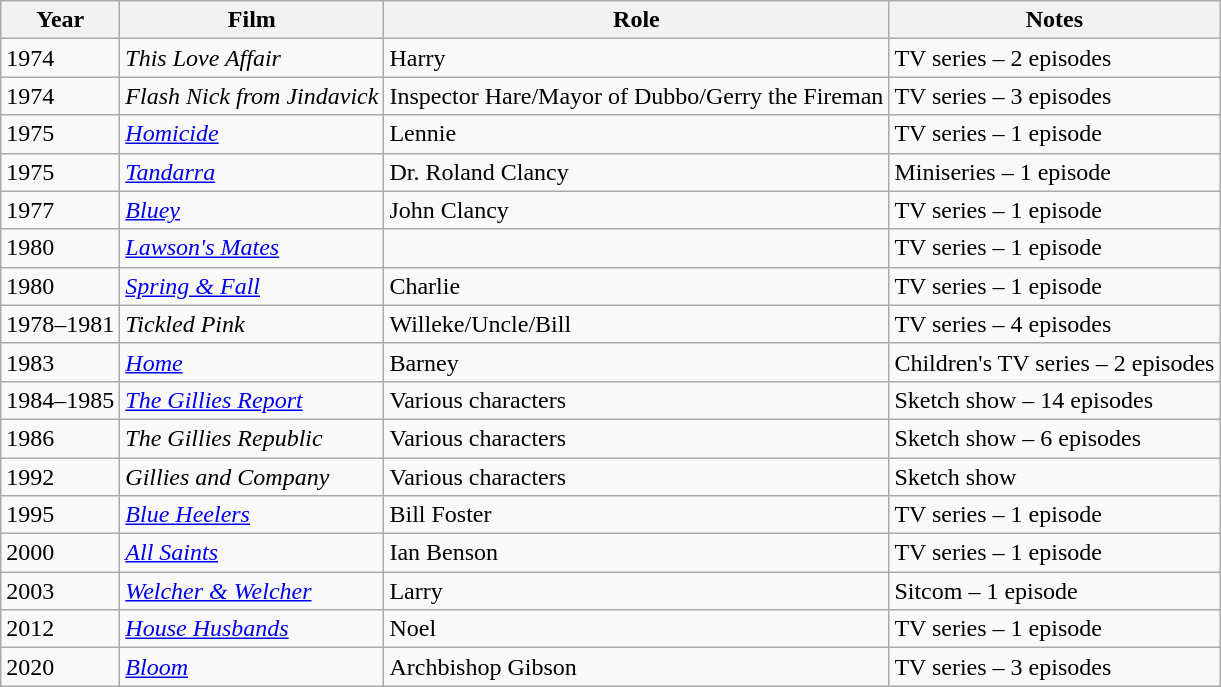<table class="wikitable">
<tr>
<th>Year</th>
<th>Film</th>
<th>Role</th>
<th>Notes</th>
</tr>
<tr>
<td>1974</td>
<td><em>This Love Affair</em></td>
<td>Harry</td>
<td>TV series – 2 episodes</td>
</tr>
<tr>
<td>1974</td>
<td><em>Flash Nick from Jindavick</em></td>
<td>Inspector Hare/Mayor of Dubbo/Gerry the Fireman</td>
<td>TV series – 3 episodes</td>
</tr>
<tr>
<td>1975</td>
<td><em><a href='#'>Homicide</a></em></td>
<td>Lennie</td>
<td>TV series – 1 episode</td>
</tr>
<tr>
<td>1975</td>
<td><em><a href='#'>Tandarra</a></em></td>
<td>Dr. Roland Clancy</td>
<td>Miniseries – 1 episode</td>
</tr>
<tr>
<td>1977</td>
<td><em><a href='#'>Bluey</a></em></td>
<td>John Clancy</td>
<td>TV series – 1 episode</td>
</tr>
<tr>
<td>1980</td>
<td><em><a href='#'>Lawson's Mates</a></em></td>
<td></td>
<td>TV series – 1 episode</td>
</tr>
<tr>
<td>1980</td>
<td><em><a href='#'>Spring & Fall</a></em></td>
<td>Charlie</td>
<td>TV series – 1 episode</td>
</tr>
<tr>
<td>1978–1981</td>
<td><em>Tickled Pink</em></td>
<td>Willeke/Uncle/Bill</td>
<td>TV series – 4 episodes</td>
</tr>
<tr>
<td>1983</td>
<td><em><a href='#'>Home</a></em></td>
<td>Barney</td>
<td>Children's TV series – 2 episodes</td>
</tr>
<tr>
<td>1984–1985</td>
<td><em><a href='#'>The Gillies Report</a></em></td>
<td>Various characters</td>
<td>Sketch show – 14 episodes</td>
</tr>
<tr>
<td>1986</td>
<td><em>The Gillies Republic</em></td>
<td>Various characters</td>
<td>Sketch show – 6 episodes</td>
</tr>
<tr>
<td>1992</td>
<td><em>Gillies and Company</em></td>
<td>Various characters</td>
<td>Sketch show</td>
</tr>
<tr>
<td>1995</td>
<td><em><a href='#'>Blue Heelers</a></em></td>
<td>Bill Foster</td>
<td>TV series – 1 episode</td>
</tr>
<tr>
<td>2000</td>
<td><em><a href='#'>All Saints</a></em></td>
<td>Ian Benson</td>
<td>TV series – 1 episode</td>
</tr>
<tr>
<td>2003</td>
<td><em><a href='#'>Welcher & Welcher</a></em></td>
<td>Larry</td>
<td>Sitcom – 1 episode</td>
</tr>
<tr>
<td>2012</td>
<td><em><a href='#'>House Husbands</a></em></td>
<td>Noel</td>
<td>TV series – 1 episode</td>
</tr>
<tr>
<td>2020</td>
<td><em><a href='#'>Bloom</a></em></td>
<td>Archbishop Gibson</td>
<td>TV series – 3 episodes</td>
</tr>
</table>
